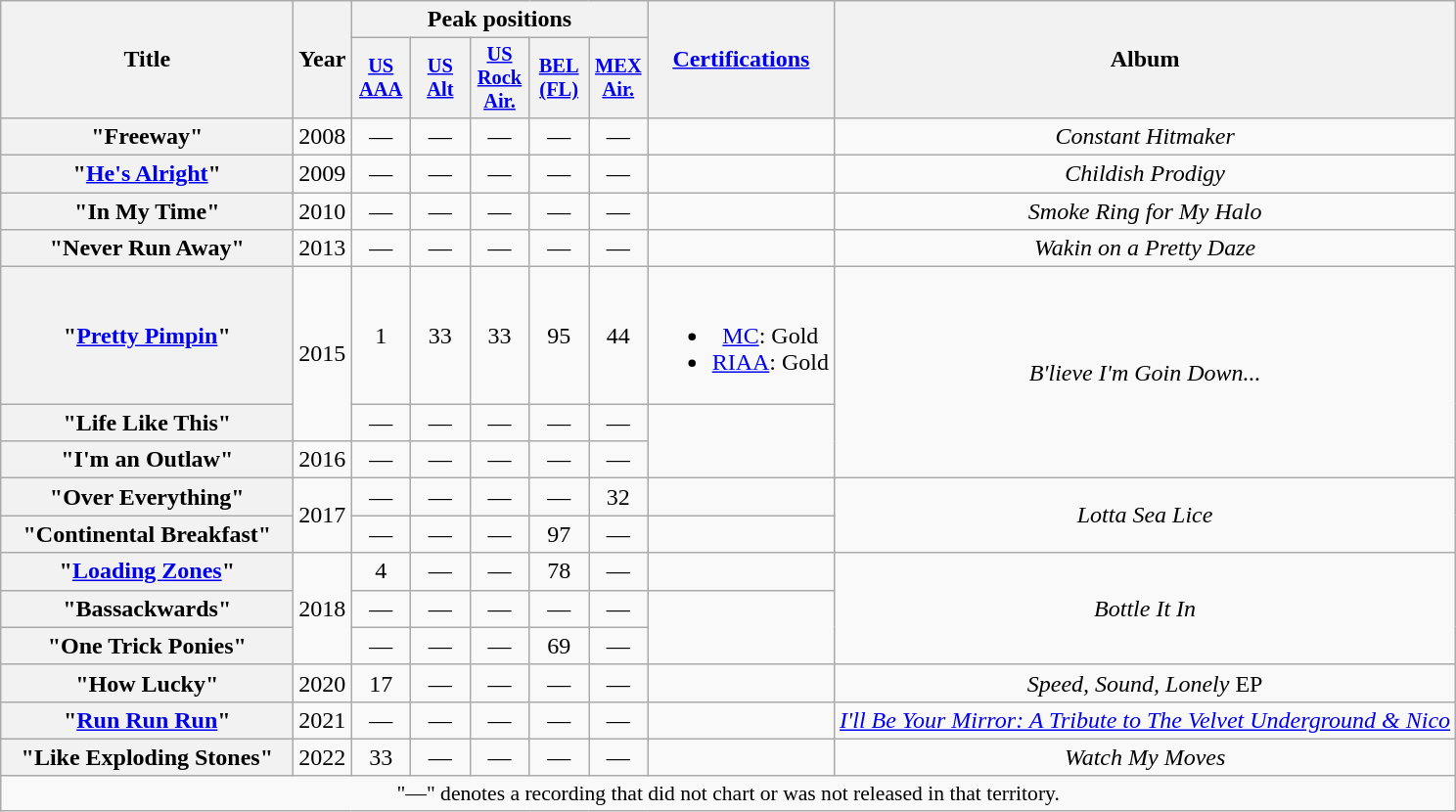<table class="wikitable plainrowheaders" style="text-align:center;">
<tr>
<th scope="col" rowspan="2" style="width:12em;">Title</th>
<th scope="col" rowspan="2">Year</th>
<th scope="col" colspan="5">Peak positions</th>
<th scope="col" rowspan="2"><a href='#'>Certifications</a></th>
<th scope="col" rowspan="2">Album</th>
</tr>
<tr>
<th scope="col" style="width:2.5em;font-size:85%;"><a href='#'>US<br>AAA</a><br></th>
<th scope="col" style="width:2.5em;font-size:85%;"><a href='#'>US<br>Alt</a><br></th>
<th scope="col" style="width:2.5em;font-size:85%;"><a href='#'>US<br>Rock<br>Air.</a><br></th>
<th scope="col" style="width:2.5em;font-size:85%;"><a href='#'>BEL<br>(FL)</a><br></th>
<th scope="col" style="width:2.5em;font-size:85%;"><a href='#'>MEX<br>Air.</a><br></th>
</tr>
<tr>
<th scope="row">"Freeway"</th>
<td>2008</td>
<td>—</td>
<td>—</td>
<td>—</td>
<td>—</td>
<td>—</td>
<td></td>
<td><em>Constant Hitmaker</em></td>
</tr>
<tr>
<th scope="row">"<a href='#'>He's Alright</a>"</th>
<td>2009</td>
<td>—</td>
<td>—</td>
<td>—</td>
<td>—</td>
<td>—</td>
<td></td>
<td><em>Childish Prodigy</em></td>
</tr>
<tr>
<th scope="row">"In My Time"</th>
<td>2010</td>
<td>—</td>
<td>—</td>
<td>—</td>
<td>—</td>
<td>—</td>
<td></td>
<td><em>Smoke Ring for My Halo</em></td>
</tr>
<tr>
<th scope="row">"Never Run Away"</th>
<td>2013</td>
<td>—</td>
<td>—</td>
<td>—</td>
<td>—</td>
<td>—</td>
<td></td>
<td><em>Wakin on a Pretty Daze</em></td>
</tr>
<tr>
<th scope="row">"<a href='#'>Pretty Pimpin</a>"</th>
<td rowspan="2">2015</td>
<td>1</td>
<td>33</td>
<td>33</td>
<td>95</td>
<td>44</td>
<td><br><ul><li><a href='#'>MC</a>: Gold</li><li><a href='#'>RIAA</a>: Gold</li></ul></td>
<td rowspan="3"><em>B'lieve I'm Goin Down...</em></td>
</tr>
<tr>
<th scope="row">"Life Like This"</th>
<td>—</td>
<td>—</td>
<td>—</td>
<td>—</td>
<td>—</td>
</tr>
<tr>
<th scope="row">"I'm an Outlaw"</th>
<td>2016</td>
<td>—</td>
<td>—</td>
<td>—</td>
<td>—</td>
<td>—</td>
</tr>
<tr>
<th scope="row">"Over Everything"<br></th>
<td rowspan="2">2017</td>
<td>—</td>
<td>—</td>
<td>—</td>
<td>—</td>
<td>32</td>
<td></td>
<td rowspan="2"><em>Lotta Sea Lice</em></td>
</tr>
<tr>
<th scope="row">"Continental Breakfast"<br></th>
<td>—</td>
<td>—</td>
<td>—</td>
<td>97</td>
<td>—</td>
</tr>
<tr>
<th scope="row">"<a href='#'>Loading Zones</a>"</th>
<td rowspan="3">2018</td>
<td>4</td>
<td>—</td>
<td>—</td>
<td>78</td>
<td>—</td>
<td></td>
<td rowspan="3"><em>Bottle It In</em></td>
</tr>
<tr>
<th scope="row">"Bassackwards"</th>
<td>—</td>
<td>—</td>
<td>—</td>
<td>—</td>
<td>—</td>
</tr>
<tr>
<th scope="row">"One Trick Ponies"</th>
<td>—</td>
<td>—</td>
<td>—</td>
<td>69</td>
<td>—</td>
</tr>
<tr>
<th scope="row">"How Lucky"<br></th>
<td>2020</td>
<td>17</td>
<td>—</td>
<td>—</td>
<td>—</td>
<td>—</td>
<td></td>
<td><em>Speed, Sound, Lonely</em> EP</td>
</tr>
<tr>
<th scope="row">"<a href='#'>Run Run Run</a>"</th>
<td>2021</td>
<td>—</td>
<td>—</td>
<td>—</td>
<td>—</td>
<td>—</td>
<td></td>
<td><em><a href='#'>I'll Be Your Mirror: A Tribute to The Velvet Underground & Nico</a></em></td>
</tr>
<tr>
<th scope="row">"Like Exploding Stones"</th>
<td>2022</td>
<td>33</td>
<td>—</td>
<td>—</td>
<td>—</td>
<td>—</td>
<td></td>
<td><em>Watch My Moves</em></td>
</tr>
<tr>
<td colspan="9" style="font-size:90%">"—" denotes a recording that did not chart or was not released in that territory.</td>
</tr>
</table>
